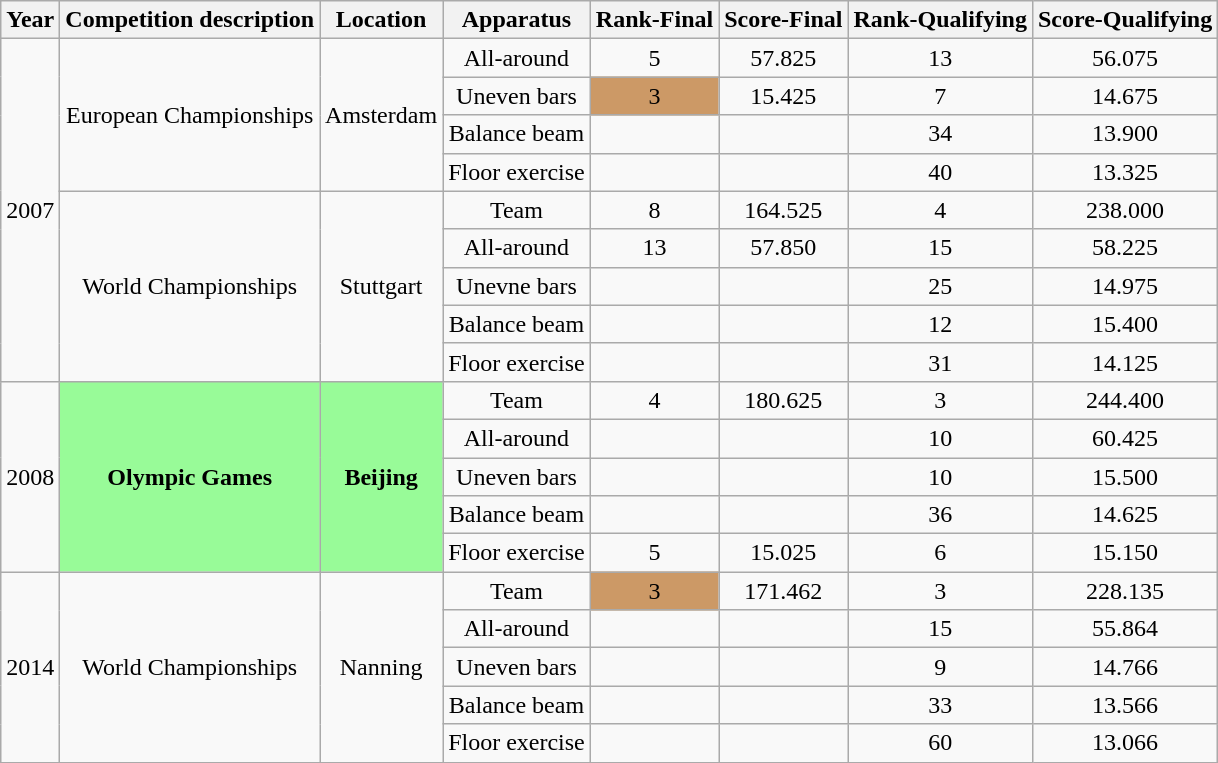<table class="wikitable" style="text-align:center">
<tr>
<th>Year</th>
<th>Competition description</th>
<th>Location</th>
<th>Apparatus</th>
<th>Rank-Final</th>
<th>Score-Final</th>
<th>Rank-Qualifying</th>
<th>Score-Qualifying</th>
</tr>
<tr>
<td rowspan=9>2007</td>
<td rowspan=4>European Championships</td>
<td rowspan=4>Amsterdam</td>
<td>All-around</td>
<td>5</td>
<td>57.825</td>
<td>13</td>
<td>56.075</td>
</tr>
<tr>
<td>Uneven bars</td>
<td bgcolor=cc9966>3</td>
<td>15.425</td>
<td>7</td>
<td>14.675</td>
</tr>
<tr>
<td>Balance beam</td>
<td></td>
<td></td>
<td>34</td>
<td>13.900</td>
</tr>
<tr>
<td>Floor exercise</td>
<td></td>
<td></td>
<td>40</td>
<td>13.325</td>
</tr>
<tr>
<td rowspan=5>World Championships</td>
<td rowspan=5>Stuttgart</td>
<td>Team</td>
<td>8</td>
<td>164.525</td>
<td>4</td>
<td>238.000</td>
</tr>
<tr>
<td>All-around</td>
<td>13</td>
<td>57.850</td>
<td>15</td>
<td>58.225</td>
</tr>
<tr>
<td>Unevne bars</td>
<td></td>
<td></td>
<td>25</td>
<td>14.975</td>
</tr>
<tr>
<td>Balance beam</td>
<td></td>
<td></td>
<td>12</td>
<td>15.400</td>
</tr>
<tr>
<td>Floor exercise</td>
<td></td>
<td></td>
<td>31</td>
<td>14.125</td>
</tr>
<tr>
<td rowspan=5>2008</td>
<td bgcolor=98FB98 rowspan=5><strong>Olympic Games</strong></td>
<td bgcolor=98FB98 rowspan=5><strong>Beijing</strong></td>
<td>Team</td>
<td>4</td>
<td>180.625</td>
<td>3</td>
<td>244.400</td>
</tr>
<tr>
<td>All-around</td>
<td></td>
<td></td>
<td>10</td>
<td>60.425</td>
</tr>
<tr>
<td>Uneven bars</td>
<td></td>
<td></td>
<td>10</td>
<td>15.500</td>
</tr>
<tr>
<td>Balance beam</td>
<td></td>
<td></td>
<td>36</td>
<td>14.625</td>
</tr>
<tr>
<td>Floor exercise</td>
<td>5</td>
<td>15.025</td>
<td>6</td>
<td>15.150</td>
</tr>
<tr>
<td rowspan=5>2014</td>
<td rowspan=5>World Championships</td>
<td rowspan=5>Nanning</td>
<td>Team</td>
<td bgcolor=cc9966>3</td>
<td>171.462</td>
<td>3</td>
<td>228.135</td>
</tr>
<tr>
<td>All-around</td>
<td></td>
<td></td>
<td>15</td>
<td>55.864</td>
</tr>
<tr>
<td>Uneven bars</td>
<td></td>
<td></td>
<td>9</td>
<td>14.766</td>
</tr>
<tr>
<td>Balance beam</td>
<td></td>
<td></td>
<td>33</td>
<td>13.566</td>
</tr>
<tr>
<td>Floor exercise</td>
<td></td>
<td></td>
<td>60</td>
<td>13.066</td>
</tr>
</table>
